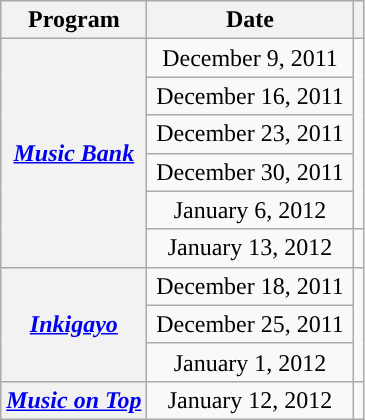<table class="wikitable plainrowheaders sortable" style="text-align:center">
<tr>
<th>Program</th>
<th style="width:130px;">Date</th>
<th class="unsortable"></th>
</tr>
<tr>
<th scope="row" rowspan="6"><em><a href='#'>Music Bank</a></em></th>
<td>December 9, 2011</td>
<td rowspan="5"></td>
</tr>
<tr>
<td>December 16, 2011</td>
</tr>
<tr>
<td>December 23, 2011</td>
</tr>
<tr>
<td>December 30, 2011</td>
</tr>
<tr>
<td>January 6, 2012</td>
</tr>
<tr>
<td>January 13, 2012</td>
<td></td>
</tr>
<tr>
<th scope="row" rowspan="3"><em><a href='#'>Inkigayo</a></em></th>
<td>December 18, 2011</td>
<td rowspan="3"></td>
</tr>
<tr>
<td>December 25, 2011</td>
</tr>
<tr>
<td>January 1, 2012</td>
</tr>
<tr>
<th scope="row"><em><a href='#'>Music on Top</a></em></th>
<td>January 12, 2012</td>
<td></td>
</tr>
</table>
